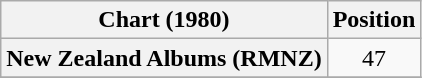<table class="wikitable plainrowheaders" style="text-align:center">
<tr>
<th scope="col">Chart (1980)</th>
<th scope="col">Position</th>
</tr>
<tr>
<th scope="row">New Zealand Albums (RMNZ)</th>
<td>47</td>
</tr>
<tr>
</tr>
</table>
